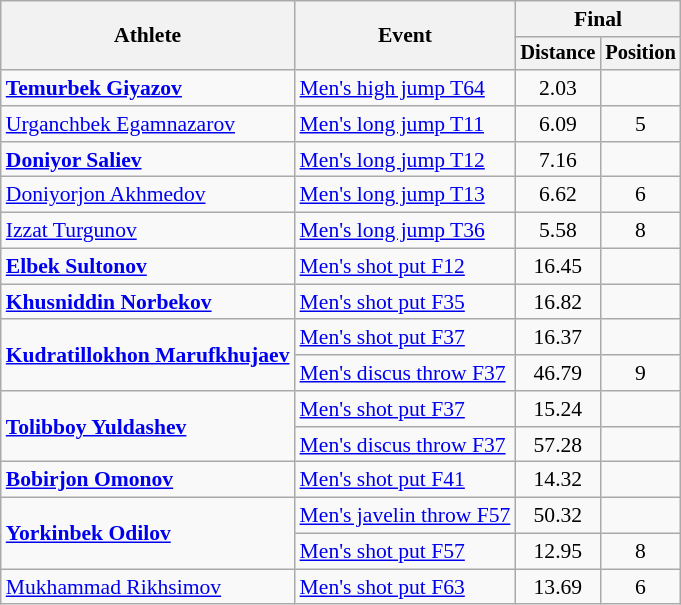<table class=wikitable style="font-size:90%">
<tr>
<th rowspan="2">Athlete</th>
<th rowspan="2">Event</th>
<th colspan="2">Final</th>
</tr>
<tr style="font-size:95%">
<th>Distance</th>
<th>Position</th>
</tr>
<tr align=center>
<td align=left><strong><a href='#'>Temurbek Giyazov</a></strong></td>
<td align=left><a href='#'>Men's high jump T64</a></td>
<td>2.03</td>
<td></td>
</tr>
<tr align=center>
<td align=left><a href='#'>Urganchbek Egamnazarov</a></td>
<td align=left><a href='#'>Men's long jump T11</a></td>
<td>6.09</td>
<td>5</td>
</tr>
<tr align=center>
<td align=left><strong><a href='#'>Doniyor Saliev</a></strong></td>
<td align=left><a href='#'>Men's long jump T12</a></td>
<td>7.16</td>
<td></td>
</tr>
<tr align=center>
<td align=left><a href='#'>Doniyorjon Akhmedov</a></td>
<td align=left><a href='#'>Men's long jump T13</a></td>
<td>6.62</td>
<td>6</td>
</tr>
<tr align=center>
<td align=left><a href='#'>Izzat Turgunov</a></td>
<td align=left><a href='#'>Men's long jump T36</a></td>
<td>5.58</td>
<td>8</td>
</tr>
<tr align=center>
<td align=left><strong><a href='#'>Elbek Sultonov</a></strong></td>
<td align=left><a href='#'>Men's shot put F12</a></td>
<td>16.45</td>
<td></td>
</tr>
<tr align=center>
<td align=left><strong><a href='#'>Khusniddin Norbekov</a></strong></td>
<td align=left><a href='#'>Men's shot put F35</a></td>
<td>16.82</td>
<td></td>
</tr>
<tr align=center>
<td align=left rowspan=2><strong><a href='#'>Kudratillokhon Marufkhujaev</a></strong></td>
<td align=left><a href='#'>Men's shot put F37</a></td>
<td>16.37</td>
<td></td>
</tr>
<tr align=center>
<td align=left><a href='#'>Men's discus throw F37</a></td>
<td>46.79</td>
<td>9</td>
</tr>
<tr align=center>
<td align=left rowspan=2><strong><a href='#'>Tolibboy Yuldashev</a></strong></td>
<td align=left><a href='#'>Men's shot put F37</a></td>
<td>15.24</td>
<td></td>
</tr>
<tr align=center>
<td align=left><a href='#'>Men's discus throw F37</a></td>
<td>57.28</td>
<td></td>
</tr>
<tr align=center>
<td align=left><strong><a href='#'>Bobirjon Omonov</a></strong></td>
<td align=left><a href='#'>Men's shot put F41</a></td>
<td>14.32</td>
<td></td>
</tr>
<tr align=center>
<td align=left rowspan=2><strong><a href='#'>Yorkinbek Odilov</a></strong></td>
<td align=left><a href='#'>Men's javelin throw F57</a></td>
<td>50.32</td>
<td></td>
</tr>
<tr align=center>
<td align=left><a href='#'>Men's shot put F57</a></td>
<td>12.95</td>
<td>8</td>
</tr>
<tr align=center>
<td align=left><a href='#'>Mukhammad Rikhsimov</a></td>
<td align=left><a href='#'>Men's shot put F63</a></td>
<td>13.69</td>
<td>6</td>
</tr>
</table>
